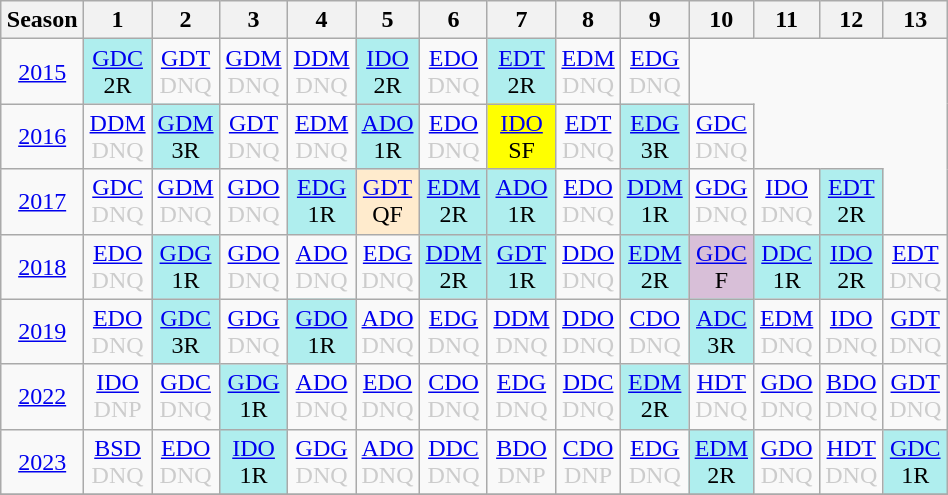<table class="wikitable" style="width:50%; margin:0">
<tr>
<th>Season</th>
<th>1</th>
<th>2</th>
<th>3</th>
<th>4</th>
<th>5</th>
<th>6</th>
<th>7</th>
<th>8</th>
<th>9</th>
<th>10</th>
<th>11</th>
<th>12</th>
<th>13</th>
</tr>
<tr>
<td style="text-align:center;"background:#efefef;"><a href='#'>2015</a></td>
<td style="text-align:center; background:#afeeee;"><a href='#'>GDC</a><br>2R</td>
<td style="text-align:center; color:#ccc;"><a href='#'>GDT</a><br>DNQ</td>
<td style="text-align:center; color:#ccc;"><a href='#'>GDM</a><br>DNQ</td>
<td style="text-align:center; color:#ccc;"><a href='#'>DDM</a><br>DNQ</td>
<td style="text-align:center; background:#afeeee;"><a href='#'>IDO</a><br>2R</td>
<td style="text-align:center; color:#ccc;"><a href='#'>EDO</a><br>DNQ</td>
<td style="text-align:center; background:#afeeee;"><a href='#'>EDT</a><br>2R</td>
<td style="text-align:center; color:#ccc;"><a href='#'>EDM</a><br>DNQ</td>
<td style="text-align:center; color:#ccc;"><a href='#'>EDG</a><br>DNQ</td>
</tr>
<tr>
<td style="text-align:center;"background:#efefef;"><a href='#'>2016</a></td>
<td style="text-align:center; color:#ccc;"><a href='#'>DDM</a><br>DNQ</td>
<td style="text-align:center; background:#afeeee;"><a href='#'>GDM</a><br>3R</td>
<td style="text-align:center; color:#ccc;"><a href='#'>GDT</a><br>DNQ</td>
<td style="text-align:center; color:#ccc;"><a href='#'>EDM</a><br>DNQ</td>
<td style="text-align:center; background:#afeeee;"><a href='#'>ADO</a><br>1R</td>
<td style="text-align:center; color:#ccc;"><a href='#'>EDO</a><br>DNQ</td>
<td style="text-align:center; background:yellow;"><a href='#'>IDO</a><br>SF</td>
<td style="text-align:center; color:#ccc;"><a href='#'>EDT</a><br>DNQ</td>
<td style="text-align:center; background:#afeeee;"><a href='#'>EDG</a><br>3R</td>
<td style="text-align:center; color:#ccc;"><a href='#'>GDC</a><br>DNQ</td>
</tr>
<tr>
<td style="text-align:center;"background:#efefef;"><a href='#'>2017</a></td>
<td style="text-align:center; color:#ccc;"><a href='#'>GDC</a><br>DNQ</td>
<td style="text-align:center; color:#ccc;"><a href='#'>GDM</a><br>DNQ</td>
<td style="text-align:center; color:#ccc;"><a href='#'>GDO</a><br>DNQ</td>
<td style="text-align:center; background:#afeeee;"><a href='#'>EDG</a><br>1R</td>
<td style="text-align:center; background:#ffebcd;"><a href='#'>GDT</a><br>QF</td>
<td style="text-align:center; background:#afeeee;"><a href='#'>EDM</a><br>2R</td>
<td style="text-align:center; background:#afeeee;"><a href='#'>ADO</a><br>1R</td>
<td style="text-align:center; color:#ccc;"><a href='#'>EDO</a><br>DNQ</td>
<td style="text-align:center; background:#afeeee;"><a href='#'>DDM</a><br>1R</td>
<td style="text-align:center; color:#ccc;"><a href='#'>GDG</a><br>DNQ</td>
<td style="text-align:center; color:#ccc;"><a href='#'>IDO</a><br>DNQ</td>
<td style="text-align:center; background:#afeeee;"><a href='#'>EDT</a><br>2R</td>
</tr>
<tr>
<td style="text-align:center;"background:#efefef;"><a href='#'>2018</a></td>
<td style="text-align:center; color:#ccc;"><a href='#'>EDO</a><br>DNQ</td>
<td style="text-align:center; background:#afeeee;"><a href='#'>GDG</a><br>1R</td>
<td style="text-align:center; color:#ccc;"><a href='#'>GDO</a><br>DNQ</td>
<td style="text-align:center; color:#ccc;"><a href='#'>ADO</a><br>DNQ</td>
<td style="text-align:center; color:#ccc;"><a href='#'>EDG</a><br>DNQ</td>
<td style="text-align:center; background:#afeeee;"><a href='#'>DDM</a><br>2R</td>
<td style="text-align:center; background:#afeeee;"><a href='#'>GDT</a><br>1R</td>
<td style="text-align:center; color:#ccc;"><a href='#'>DDO</a><br>DNQ</td>
<td style="text-align:center; background:#afeeee;"><a href='#'>EDM</a><br>2R</td>
<td style="text-align:center; background:thistle;"><a href='#'>GDC</a><br>F</td>
<td style="text-align:center; background:#afeeee;"><a href='#'>DDC</a><br>1R</td>
<td style="text-align:center; background:#afeeee;"><a href='#'>IDO</a><br>2R</td>
<td style="text-align:center; color:#ccc;"><a href='#'>EDT</a><br>DNQ</td>
</tr>
<tr>
<td style="text-align:center;"background:#efefef;"><a href='#'>2019</a></td>
<td style="text-align:center; color:#ccc;"><a href='#'>EDO</a><br>DNQ</td>
<td style="text-align:center; background:#afeeee;"><a href='#'>GDC</a><br>3R</td>
<td style="text-align:center; color:#ccc;"><a href='#'>GDG</a><br>DNQ</td>
<td style="text-align:center; background:#afeeee;"><a href='#'>GDO</a><br>1R</td>
<td style="text-align:center; color:#ccc;"><a href='#'>ADO</a><br>DNQ</td>
<td style="text-align:center; color:#ccc;"><a href='#'>EDG</a><br>DNQ</td>
<td style="text-align:center; color:#ccc;"><a href='#'>DDM</a><br>DNQ</td>
<td style="text-align:center; color:#ccc;"><a href='#'>DDO</a><br>DNQ</td>
<td style="text-align:center; color:#ccc;"><a href='#'>CDO</a><br>DNQ</td>
<td style="text-align:center; background:#afeeee;"><a href='#'>ADC</a><br>3R</td>
<td style="text-align:center; color:#ccc;"><a href='#'>EDM</a><br>DNQ</td>
<td style="text-align:center; color:#ccc;"><a href='#'>IDO</a><br>DNQ</td>
<td style="text-align:center; color:#ccc;"><a href='#'>GDT</a><br>DNQ</td>
</tr>
<tr>
<td style="text-align:center;"background:#efefef;"><a href='#'>2022</a></td>
<td style="text-align:center; color:#ccc;"><a href='#'>IDO</a><br>DNP</td>
<td style="text-align:center; color:#ccc;"><a href='#'>GDC</a><br>DNQ</td>
<td style="text-align:center; background:#afeeee;"><a href='#'>GDG</a><br>1R</td>
<td style="text-align:center; color:#ccc;"><a href='#'>ADO</a><br>DNQ</td>
<td style="text-align:center; color:#ccc;"><a href='#'>EDO</a><br>DNQ</td>
<td style="text-align:center; color:#ccc;"><a href='#'>CDO</a><br>DNQ</td>
<td style="text-align:center; color:#ccc;"><a href='#'>EDG</a><br>DNQ</td>
<td style="text-align:center; color:#ccc;"><a href='#'>DDC</a><br>DNQ</td>
<td style="text-align:center; background:#afeeee;"><a href='#'>EDM</a><br>2R</td>
<td style="text-align:center; color:#ccc;"><a href='#'>HDT</a><br>DNQ</td>
<td style="text-align:center; color:#ccc;"><a href='#'>GDO</a><br>DNQ</td>
<td style="text-align:center; color:#ccc;"><a href='#'>BDO</a><br>DNQ</td>
<td style="text-align:center; color:#ccc;"><a href='#'>GDT</a><br>DNQ</td>
</tr>
<tr>
<td style="text-align:center;"background:#efefef;"><a href='#'>2023</a></td>
<td style="text-align:center; color:#ccc;"><a href='#'>BSD</a><br>DNQ</td>
<td style="text-align:center; color:#ccc;"><a href='#'>EDO</a><br>DNQ</td>
<td style="text-align:center; background:#afeeee;"><a href='#'>IDO</a><br>1R</td>
<td style="text-align:center; color:#ccc;"><a href='#'>GDG</a><br>DNQ</td>
<td style="text-align:center; color:#ccc;"><a href='#'>ADO</a><br>DNQ</td>
<td style="text-align:center; color:#ccc;"><a href='#'>DDC</a><br>DNQ</td>
<td style="text-align:center; color:#ccc;"><a href='#'>BDO</a><br>DNP</td>
<td style="text-align:center; color:#ccc;"><a href='#'>CDO</a><br>DNP</td>
<td style="text-align:center; color:#ccc;"><a href='#'>EDG</a><br>DNQ</td>
<td style="text-align:center; background:#afeeee;"><a href='#'>EDM</a><br>2R</td>
<td style="text-align:center; color:#ccc;"><a href='#'>GDO</a><br>DNQ</td>
<td style="text-align:center; color:#ccc;"><a href='#'>HDT</a><br>DNQ</td>
<td style="text-align:center; background:#afeeee;"><a href='#'>GDC</a><br>1R</td>
</tr>
<tr>
</tr>
</table>
